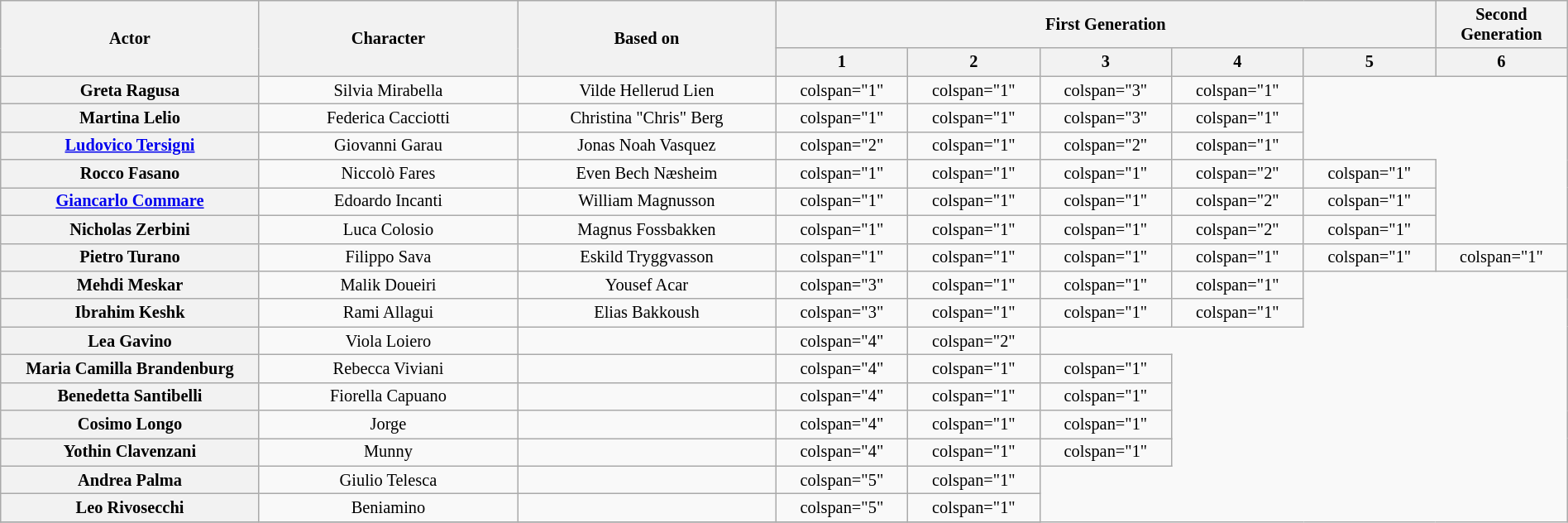<table class="wikitable plainrowheaders" style="text-align:center; font-size:85%; width:100%">
<tr>
<th scope="col" rowspan="2" style="width:10%;">Actor</th>
<th scope="col" rowspan="2" style="width:10%;">Character</th>
<th scope="col" rowspan="2" style="width:10%;">Based on</th>
<th colspan="5">First Generation</th>
<th colspan="5">Second Generation</th>
</tr>
<tr>
<th scope="col" style="width:4%;">1</th>
<th scope="col" style="width:4%;">2</th>
<th scope="col" style="width:4%;">3</th>
<th scope="col" style="width:4%;">4</th>
<th scope="col" style="width:4%;">5</th>
<th scope="col" style="width:4%;">6</th>
</tr>
<tr>
<th scope="row">Greta Ragusa</th>
<td>Silvia Mirabella</td>
<td>Vilde Hellerud Lien</td>
<td>colspan="1" </td>
<td>colspan="1" </td>
<td>colspan="3" </td>
<td>colspan="1" </td>
</tr>
<tr>
<th scope="row">Martina Lelio</th>
<td>Federica Cacciotti</td>
<td>Christina "Chris" Berg</td>
<td>colspan="1" </td>
<td>colspan="1" </td>
<td>colspan="3" </td>
<td>colspan="1" </td>
</tr>
<tr>
<th scope="row"><a href='#'>Ludovico Tersigni</a></th>
<td>Giovanni Garau</td>
<td>Jonas Noah Vasquez</td>
<td>colspan="2" </td>
<td>colspan="1" </td>
<td>colspan="2" </td>
<td>colspan="1" </td>
</tr>
<tr>
<th scope="row">Rocco Fasano</th>
<td>Niccolò Fares</td>
<td>Even Bech Næsheim</td>
<td>colspan="1" </td>
<td>colspan="1" </td>
<td>colspan="1" </td>
<td>colspan="2" </td>
<td>colspan="1" </td>
</tr>
<tr>
<th scope="row"><a href='#'>Giancarlo Commare</a></th>
<td>Edoardo Incanti</td>
<td>William Magnusson</td>
<td>colspan="1" </td>
<td>colspan="1" </td>
<td>colspan="1" </td>
<td>colspan="2" </td>
<td>colspan="1" </td>
</tr>
<tr>
<th scope="row">Nicholas Zerbini</th>
<td>Luca Colosio</td>
<td>Magnus Fossbakken</td>
<td>colspan="1" </td>
<td>colspan="1" </td>
<td>colspan="1" </td>
<td>colspan="2" </td>
<td>colspan="1" </td>
</tr>
<tr>
<th scope="row">Pietro Turano</th>
<td>Filippo Sava</td>
<td>Eskild Tryggvasson</td>
<td>colspan="1" </td>
<td>colspan="1" </td>
<td>colspan="1" </td>
<td>colspan="1" </td>
<td>colspan="1" </td>
<td>colspan="1" </td>
</tr>
<tr>
<th scope="row">Mehdi Meskar</th>
<td>Malik Doueiri</td>
<td>Yousef Acar</td>
<td>colspan="3" </td>
<td>colspan="1" </td>
<td>colspan="1" </td>
<td>colspan="1" </td>
</tr>
<tr>
<th scope="row">Ibrahim Keshk</th>
<td>Rami Allagui</td>
<td>Elias Bakkoush</td>
<td>colspan="3" </td>
<td>colspan="1" </td>
<td>colspan="1" </td>
<td>colspan="1" </td>
</tr>
<tr>
<th scope="row">Lea Gavino</th>
<td>Viola Loiero</td>
<td></td>
<td>colspan="4" </td>
<td>colspan="2" </td>
</tr>
<tr>
<th scope="row">Maria Camilla Brandenburg</th>
<td>Rebecca Viviani</td>
<td></td>
<td>colspan="4" </td>
<td>colspan="1" </td>
<td>colspan="1" </td>
</tr>
<tr>
<th scope="row">Benedetta Santibelli</th>
<td>Fiorella Capuano</td>
<td></td>
<td>colspan="4" </td>
<td>colspan="1" </td>
<td>colspan="1" </td>
</tr>
<tr>
<th scope="row">Cosimo Longo</th>
<td>Jorge</td>
<td></td>
<td>colspan="4" </td>
<td>colspan="1" </td>
<td>colspan="1" </td>
</tr>
<tr>
<th scope="row">Yothin Clavenzani</th>
<td>Munny</td>
<td></td>
<td>colspan="4" </td>
<td>colspan="1" </td>
<td>colspan="1" </td>
</tr>
<tr>
<th scope="row">Andrea Palma</th>
<td>Giulio Telesca</td>
<td></td>
<td>colspan="5" </td>
<td>colspan="1" </td>
</tr>
<tr>
<th scope="row">Leo Rivosecchi</th>
<td>Beniamino</td>
<td></td>
<td>colspan="5" </td>
<td>colspan="1" </td>
</tr>
<tr>
</tr>
</table>
